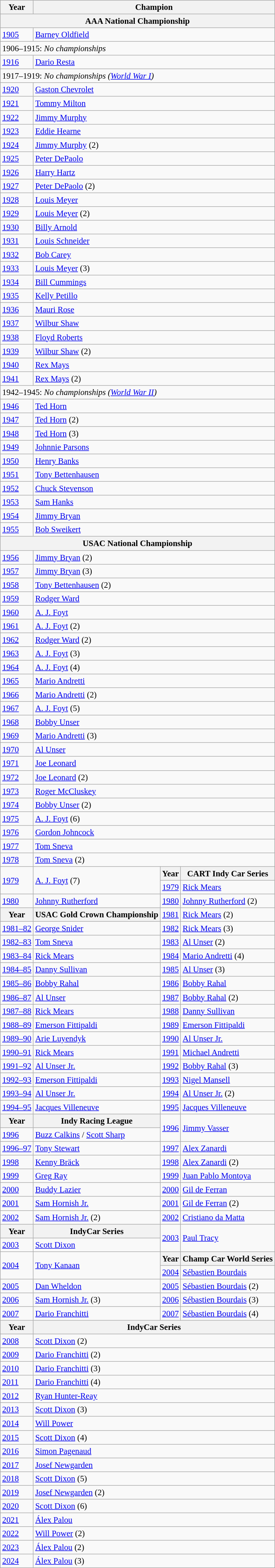<table class="wikitable" style="font-size:95%;">
<tr>
<th>Year</th>
<th colspan=3>Champion</th>
</tr>
<tr>
<th colspan=4>AAA National Championship</th>
</tr>
<tr>
<td><a href='#'>1905</a></td>
<td colspan=3>  <a href='#'>Barney Oldfield</a></td>
</tr>
<tr>
<td colspan=4>1906–1915: <em>No championships</em></td>
</tr>
<tr>
<td><a href='#'>1916</a></td>
<td colspan=3> <a href='#'>Dario Resta</a></td>
</tr>
<tr>
<td colspan=4>1917–1919: <em>No championships (<a href='#'>World War I</a>)</em></td>
</tr>
<tr>
<td><a href='#'>1920</a></td>
<td colspan=3> <a href='#'>Gaston Chevrolet</a></td>
</tr>
<tr>
<td><a href='#'>1921</a></td>
<td colspan=3> <a href='#'>Tommy Milton</a></td>
</tr>
<tr>
<td><a href='#'>1922</a></td>
<td colspan=3> <a href='#'>Jimmy Murphy</a></td>
</tr>
<tr>
<td><a href='#'>1923</a></td>
<td colspan=3> <a href='#'>Eddie Hearne</a></td>
</tr>
<tr>
<td><a href='#'>1924</a></td>
<td colspan=3> <a href='#'>Jimmy Murphy</a> (2)</td>
</tr>
<tr>
<td><a href='#'>1925</a></td>
<td colspan=3> <a href='#'>Peter DePaolo</a></td>
</tr>
<tr>
<td><a href='#'>1926</a></td>
<td colspan=3> <a href='#'>Harry Hartz</a></td>
</tr>
<tr>
<td><a href='#'>1927</a></td>
<td colspan=3> <a href='#'>Peter DePaolo</a> (2)</td>
</tr>
<tr>
<td><a href='#'>1928</a></td>
<td colspan=3> <a href='#'>Louis Meyer</a></td>
</tr>
<tr>
<td><a href='#'>1929</a></td>
<td colspan=3> <a href='#'>Louis Meyer</a> (2)</td>
</tr>
<tr>
<td><a href='#'>1930</a></td>
<td colspan=3> <a href='#'>Billy Arnold</a></td>
</tr>
<tr>
<td><a href='#'>1931</a></td>
<td colspan=3> <a href='#'>Louis Schneider</a></td>
</tr>
<tr>
<td><a href='#'>1932</a></td>
<td colspan=3> <a href='#'>Bob Carey</a></td>
</tr>
<tr>
<td><a href='#'>1933</a></td>
<td colspan=3> <a href='#'>Louis Meyer</a> (3)</td>
</tr>
<tr>
<td><a href='#'>1934</a></td>
<td colspan=3> <a href='#'>Bill Cummings</a></td>
</tr>
<tr>
<td><a href='#'>1935</a></td>
<td colspan=3> <a href='#'>Kelly Petillo</a></td>
</tr>
<tr>
<td><a href='#'>1936</a></td>
<td colspan=3> <a href='#'>Mauri Rose</a></td>
</tr>
<tr>
<td><a href='#'>1937</a></td>
<td colspan=3> <a href='#'>Wilbur Shaw</a></td>
</tr>
<tr>
<td><a href='#'>1938</a></td>
<td colspan=3> <a href='#'>Floyd Roberts</a></td>
</tr>
<tr>
<td><a href='#'>1939</a></td>
<td colspan=3> <a href='#'>Wilbur Shaw</a> (2)</td>
</tr>
<tr>
<td><a href='#'>1940</a></td>
<td colspan=3> <a href='#'>Rex Mays</a></td>
</tr>
<tr>
<td><a href='#'>1941</a></td>
<td colspan=3> <a href='#'>Rex Mays</a> (2)</td>
</tr>
<tr>
<td colspan=4>1942–1945: <em>No championships (<a href='#'>World War II</a>)</em></td>
</tr>
<tr>
<td><a href='#'>1946</a></td>
<td colspan=3> <a href='#'>Ted Horn</a></td>
</tr>
<tr>
<td><a href='#'>1947</a></td>
<td colspan=3> <a href='#'>Ted Horn</a> (2)</td>
</tr>
<tr>
<td><a href='#'>1948</a></td>
<td colspan=3> <a href='#'>Ted Horn</a> (3)</td>
</tr>
<tr>
<td><a href='#'>1949</a></td>
<td colspan=3> <a href='#'>Johnnie Parsons</a></td>
</tr>
<tr>
<td><a href='#'>1950</a></td>
<td colspan=3> <a href='#'>Henry Banks</a></td>
</tr>
<tr>
<td><a href='#'>1951</a></td>
<td colspan=3> <a href='#'>Tony Bettenhausen</a></td>
</tr>
<tr>
<td><a href='#'>1952</a></td>
<td colspan=3> <a href='#'>Chuck Stevenson</a></td>
</tr>
<tr>
<td><a href='#'>1953</a></td>
<td colspan=3> <a href='#'>Sam Hanks</a></td>
</tr>
<tr>
<td><a href='#'>1954</a></td>
<td colspan=3> <a href='#'>Jimmy Bryan</a></td>
</tr>
<tr>
<td><a href='#'>1955</a></td>
<td colspan=3> <a href='#'>Bob Sweikert</a></td>
</tr>
<tr>
<th colspan=4>USAC National Championship</th>
</tr>
<tr>
<td><a href='#'>1956</a></td>
<td colspan=3> <a href='#'>Jimmy Bryan</a> (2)</td>
</tr>
<tr>
<td><a href='#'>1957</a></td>
<td colspan=3> <a href='#'>Jimmy Bryan</a> (3)</td>
</tr>
<tr>
<td><a href='#'>1958</a></td>
<td colspan=3> <a href='#'>Tony Bettenhausen</a> (2)</td>
</tr>
<tr>
<td><a href='#'>1959</a></td>
<td colspan=3> <a href='#'>Rodger Ward</a></td>
</tr>
<tr>
<td><a href='#'>1960</a></td>
<td colspan=3> <a href='#'>A. J. Foyt</a></td>
</tr>
<tr>
<td><a href='#'>1961</a></td>
<td colspan=3> <a href='#'>A. J. Foyt</a> (2)</td>
</tr>
<tr>
<td><a href='#'>1962</a></td>
<td colspan=3> <a href='#'>Rodger Ward</a> (2)</td>
</tr>
<tr>
<td><a href='#'>1963</a></td>
<td colspan=3> <a href='#'>A. J. Foyt</a> (3)</td>
</tr>
<tr>
<td><a href='#'>1964</a></td>
<td colspan=3> <a href='#'>A. J. Foyt</a> (4)</td>
</tr>
<tr>
<td><a href='#'>1965</a></td>
<td colspan=3> <a href='#'>Mario Andretti</a></td>
</tr>
<tr>
<td><a href='#'>1966</a></td>
<td colspan=3> <a href='#'>Mario Andretti</a> (2)</td>
</tr>
<tr>
<td><a href='#'>1967</a></td>
<td colspan=3> <a href='#'>A. J. Foyt</a> (5)</td>
</tr>
<tr>
<td><a href='#'>1968</a></td>
<td colspan=3> <a href='#'>Bobby Unser</a></td>
</tr>
<tr>
<td><a href='#'>1969</a></td>
<td colspan=3> <a href='#'>Mario Andretti</a> (3)</td>
</tr>
<tr>
<td><a href='#'>1970</a></td>
<td colspan=3> <a href='#'>Al Unser</a></td>
</tr>
<tr>
<td><a href='#'>1971</a></td>
<td colspan=3> <a href='#'>Joe Leonard</a></td>
</tr>
<tr>
<td><a href='#'>1972</a></td>
<td colspan=3> <a href='#'>Joe Leonard</a> (2)</td>
</tr>
<tr>
<td><a href='#'>1973</a></td>
<td colspan=3> <a href='#'>Roger McCluskey</a></td>
</tr>
<tr>
<td><a href='#'>1974</a></td>
<td colspan=3> <a href='#'>Bobby Unser</a> (2)</td>
</tr>
<tr>
<td><a href='#'>1975</a></td>
<td colspan=3> <a href='#'>A. J. Foyt</a> (6)</td>
</tr>
<tr>
<td><a href='#'>1976</a></td>
<td colspan=3> <a href='#'>Gordon Johncock</a></td>
</tr>
<tr>
<td><a href='#'>1977</a></td>
<td colspan=3> <a href='#'>Tom Sneva</a></td>
</tr>
<tr>
<td><a href='#'>1978</a></td>
<td colspan=3> <a href='#'>Tom Sneva</a> (2)</td>
</tr>
<tr>
<td rowspan=2><a href='#'>1979</a></td>
<td rowspan=2> <a href='#'>A. J. Foyt</a> (7)</td>
<th>Year</th>
<th>CART Indy Car Series</th>
</tr>
<tr>
<td><a href='#'>1979</a></td>
<td> <a href='#'>Rick Mears</a></td>
</tr>
<tr>
<td><a href='#'>1980</a></td>
<td> <a href='#'>Johnny Rutherford</a></td>
<td><a href='#'>1980</a></td>
<td> <a href='#'>Johnny Rutherford</a> (2)</td>
</tr>
<tr>
<th>Year</th>
<th>USAC Gold Crown Championship</th>
<td><a href='#'>1981</a></td>
<td> <a href='#'>Rick Mears</a> (2)</td>
</tr>
<tr>
<td><a href='#'>1981–82</a></td>
<td> <a href='#'>George Snider</a></td>
<td><a href='#'>1982</a></td>
<td> <a href='#'>Rick Mears</a> (3)</td>
</tr>
<tr>
<td><a href='#'>1982–83</a></td>
<td> <a href='#'>Tom Sneva</a></td>
<td><a href='#'>1983</a></td>
<td> <a href='#'>Al Unser</a> (2)</td>
</tr>
<tr>
<td><a href='#'>1983–84</a></td>
<td> <a href='#'>Rick Mears</a></td>
<td><a href='#'>1984</a></td>
<td> <a href='#'>Mario Andretti</a> (4)</td>
</tr>
<tr>
<td><a href='#'>1984–85</a></td>
<td> <a href='#'>Danny Sullivan</a></td>
<td><a href='#'>1985</a></td>
<td> <a href='#'>Al Unser</a> (3)</td>
</tr>
<tr>
<td><a href='#'>1985–86</a></td>
<td> <a href='#'>Bobby Rahal</a></td>
<td><a href='#'>1986</a></td>
<td> <a href='#'>Bobby Rahal</a></td>
</tr>
<tr>
<td><a href='#'>1986–87</a></td>
<td> <a href='#'>Al Unser</a></td>
<td><a href='#'>1987</a></td>
<td> <a href='#'>Bobby Rahal</a> (2)</td>
</tr>
<tr>
<td><a href='#'>1987–88</a></td>
<td> <a href='#'>Rick Mears</a></td>
<td><a href='#'>1988</a></td>
<td> <a href='#'>Danny Sullivan</a></td>
</tr>
<tr>
<td><a href='#'>1988–89</a></td>
<td> <a href='#'>Emerson Fittipaldi</a></td>
<td><a href='#'>1989</a></td>
<td> <a href='#'>Emerson Fittipaldi</a></td>
</tr>
<tr>
<td><a href='#'>1989–90</a></td>
<td> <a href='#'>Arie Luyendyk</a></td>
<td><a href='#'>1990</a></td>
<td> <a href='#'>Al Unser Jr.</a></td>
</tr>
<tr>
<td><a href='#'>1990–91</a></td>
<td> <a href='#'>Rick Mears</a></td>
<td><a href='#'>1991</a></td>
<td> <a href='#'>Michael Andretti</a></td>
</tr>
<tr>
<td><a href='#'>1991–92</a></td>
<td> <a href='#'>Al Unser Jr.</a></td>
<td><a href='#'>1992</a></td>
<td> <a href='#'>Bobby Rahal</a> (3)</td>
</tr>
<tr>
<td><a href='#'>1992–93</a></td>
<td> <a href='#'>Emerson Fittipaldi</a></td>
<td><a href='#'>1993</a></td>
<td> <a href='#'>Nigel Mansell</a></td>
</tr>
<tr>
<td><a href='#'>1993–94</a></td>
<td> <a href='#'>Al Unser Jr.</a></td>
<td><a href='#'>1994</a></td>
<td> <a href='#'>Al Unser Jr.</a> (2)</td>
</tr>
<tr>
<td><a href='#'>1994–95</a></td>
<td> <a href='#'>Jacques Villeneuve</a></td>
<td><a href='#'>1995</a></td>
<td> <a href='#'>Jacques Villeneuve</a></td>
</tr>
<tr>
<th>Year</th>
<th>Indy Racing League</th>
<td rowspan=2><a href='#'>1996</a></td>
<td rowspan=2> <a href='#'>Jimmy Vasser</a></td>
</tr>
<tr>
<td><a href='#'>1996</a></td>
<td> <a href='#'>Buzz Calkins</a> / <a href='#'>Scott Sharp</a></td>
</tr>
<tr>
<td><a href='#'>1996–97</a></td>
<td> <a href='#'>Tony Stewart</a></td>
<td><a href='#'>1997</a></td>
<td> <a href='#'>Alex Zanardi</a></td>
</tr>
<tr>
<td><a href='#'>1998</a></td>
<td> <a href='#'>Kenny Bräck</a></td>
<td><a href='#'>1998</a></td>
<td> <a href='#'>Alex Zanardi</a> (2)</td>
</tr>
<tr>
<td><a href='#'>1999</a></td>
<td> <a href='#'>Greg Ray</a></td>
<td><a href='#'>1999</a></td>
<td> <a href='#'>Juan Pablo Montoya</a></td>
</tr>
<tr>
<td><a href='#'>2000</a></td>
<td> <a href='#'>Buddy Lazier</a></td>
<td><a href='#'>2000</a></td>
<td> <a href='#'>Gil de Ferran</a></td>
</tr>
<tr>
<td><a href='#'>2001</a></td>
<td> <a href='#'>Sam Hornish Jr.</a></td>
<td><a href='#'>2001</a></td>
<td> <a href='#'>Gil de Ferran</a> (2)</td>
</tr>
<tr>
<td><a href='#'>2002</a></td>
<td> <a href='#'>Sam Hornish Jr.</a> (2)</td>
<td><a href='#'>2002</a></td>
<td> <a href='#'>Cristiano da Matta</a></td>
</tr>
<tr>
<th>Year</th>
<th>IndyCar Series</th>
<td rowspan=2><a href='#'>2003</a></td>
<td rowspan=2> <a href='#'>Paul Tracy</a></td>
</tr>
<tr>
<td><a href='#'>2003</a></td>
<td> <a href='#'>Scott Dixon</a></td>
</tr>
<tr>
<td rowspan=2><a href='#'>2004</a></td>
<td rowspan=2> <a href='#'>Tony Kanaan</a></td>
<th>Year</th>
<th>Champ Car World Series</th>
</tr>
<tr>
<td><a href='#'>2004</a></td>
<td> <a href='#'>Sébastien Bourdais</a></td>
</tr>
<tr>
<td><a href='#'>2005</a></td>
<td> <a href='#'>Dan Wheldon</a></td>
<td><a href='#'>2005</a></td>
<td> <a href='#'>Sébastien Bourdais</a> (2)</td>
</tr>
<tr>
<td><a href='#'>2006</a></td>
<td> <a href='#'>Sam Hornish Jr.</a> (3)</td>
<td><a href='#'>2006</a></td>
<td> <a href='#'>Sébastien Bourdais</a> (3)</td>
</tr>
<tr>
<td><a href='#'>2007</a></td>
<td> <a href='#'>Dario Franchitti</a></td>
<td><a href='#'>2007</a></td>
<td> <a href='#'>Sébastien Bourdais</a> (4)</td>
</tr>
<tr>
<th>Year</th>
<th colspan=3>IndyCar Series</th>
</tr>
<tr>
<td><a href='#'>2008</a></td>
<td colspan=3> <a href='#'>Scott Dixon</a> (2)</td>
</tr>
<tr>
<td><a href='#'>2009</a></td>
<td colspan=3> <a href='#'>Dario Franchitti</a> (2)</td>
</tr>
<tr>
<td><a href='#'>2010</a></td>
<td colspan=3> <a href='#'>Dario Franchitti</a> (3)</td>
</tr>
<tr>
<td><a href='#'>2011</a></td>
<td colspan=3> <a href='#'>Dario Franchitti</a> (4)</td>
</tr>
<tr>
<td><a href='#'>2012</a></td>
<td colspan=3> <a href='#'>Ryan Hunter-Reay</a></td>
</tr>
<tr>
<td><a href='#'>2013</a></td>
<td colspan=3> <a href='#'>Scott Dixon</a> (3)</td>
</tr>
<tr>
<td><a href='#'>2014</a></td>
<td colspan=3> <a href='#'>Will Power</a></td>
</tr>
<tr>
<td><a href='#'>2015</a></td>
<td colspan=3> <a href='#'>Scott Dixon</a> (4)</td>
</tr>
<tr>
<td><a href='#'>2016</a></td>
<td colspan=3> <a href='#'>Simon Pagenaud</a></td>
</tr>
<tr>
<td><a href='#'>2017</a></td>
<td colspan=3> <a href='#'>Josef Newgarden</a></td>
</tr>
<tr>
<td><a href='#'>2018</a></td>
<td colspan=3> <a href='#'>Scott Dixon</a> (5)</td>
</tr>
<tr>
<td><a href='#'>2019</a></td>
<td colspan=3> <a href='#'>Josef Newgarden</a> (2)</td>
</tr>
<tr>
<td><a href='#'>2020</a></td>
<td colspan=3> <a href='#'>Scott Dixon</a> (6)</td>
</tr>
<tr>
<td><a href='#'>2021</a></td>
<td colspan=3> <a href='#'>Álex Palou</a></td>
</tr>
<tr>
<td><a href='#'>2022</a></td>
<td colspan=3> <a href='#'>Will Power</a> (2)</td>
</tr>
<tr>
<td><a href='#'>2023</a></td>
<td colspan=3> <a href='#'>Álex Palou</a> (2)</td>
</tr>
<tr>
<td><a href='#'>2024</a></td>
<td colspan=3> <a href='#'>Álex Palou</a> (3)</td>
</tr>
</table>
